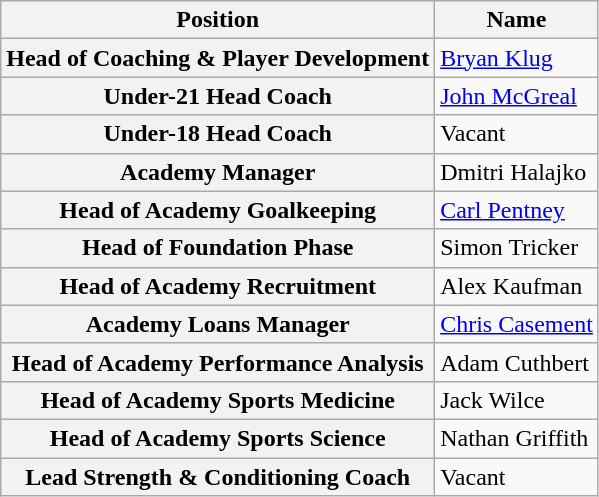<table class="plainrowheaders wikitable">
<tr>
<th>Position</th>
<th>Name</th>
</tr>
<tr>
<th scope=row>Head of Coaching & Player Development</th>
<td> <a href='#'>Bryan Klug</a></td>
</tr>
<tr>
<th scope=row>Under-21 Head Coach</th>
<td> <a href='#'>John McGreal</a></td>
</tr>
<tr>
<th scope=row>Under-18 Head Coach</th>
<td> Vacant</td>
</tr>
<tr>
<th scope=row>Academy Manager</th>
<td> Dmitri Halajko</td>
</tr>
<tr>
<th scope=row>Head of Academy Goalkeeping</th>
<td> <a href='#'>Carl Pentney</a></td>
</tr>
<tr>
<th scope=row>Head of Foundation Phase</th>
<td> Simon Tricker</td>
</tr>
<tr>
<th scope=row>Head of Academy Recruitment</th>
<td> Alex Kaufman</td>
</tr>
<tr>
<th scope=row>Academy Loans Manager</th>
<td> <a href='#'>Chris Casement</a></td>
</tr>
<tr>
<th scope=row>Head of Academy Performance Analysis</th>
<td> Adam Cuthbert</td>
</tr>
<tr>
<th scope=row>Head of Academy Sports Medicine</th>
<td> Jack Wilce</td>
</tr>
<tr>
<th scope=row>Head of Academy Sports Science</th>
<td> Nathan Griffith</td>
</tr>
<tr>
<th scope=row>Lead Strength & Conditioning Coach</th>
<td> Vacant</td>
</tr>
</table>
